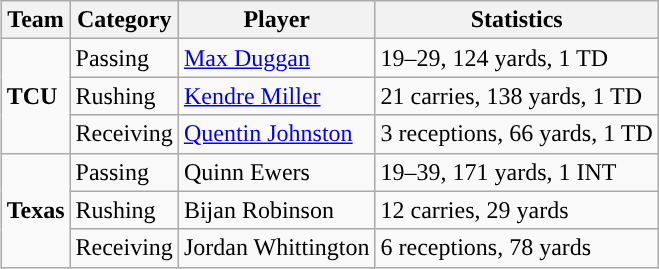<table class="wikitable" style="float: right;">
<tr>
<th>Team</th>
<th>Category</th>
<th>Player</th>
<th>Statistics</th>
</tr>
<tr>
<td rowspan=3><strong>TCU</strong></td>
<td>Passing</td>
<td><a href='#'>Max Duggan</a></td>
<td>19–29, 124 yards, 1 TD</td>
</tr>
<tr>
<td>Rushing</td>
<td><a href='#'>Kendre Miller</a></td>
<td>21 carries, 138 yards, 1 TD</td>
</tr>
<tr>
<td>Receiving</td>
<td><a href='#'>Quentin Johnston</a></td>
<td>3 receptions, 66 yards, 1 TD</td>
</tr>
<tr>
<td rowspan=3><strong>Texas</strong></td>
<td>Passing</td>
<td>Quinn Ewers</td>
<td>19–39, 171 yards, 1 INT</td>
</tr>
<tr>
<td>Rushing</td>
<td>Bijan Robinson</td>
<td>12 carries, 29 yards</td>
</tr>
<tr>
<td>Receiving</td>
<td>Jordan Whittington</td>
<td>6 receptions, 78 yards</td>
</tr>
</table>
